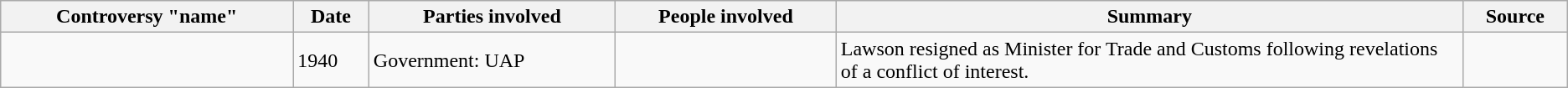<table Class="wikitable sortable">
<tr>
<th>Controversy "name"<br></th>
<th>Date<br></th>
<th>Parties involved<br></th>
<th>People involved<br></th>
<th width=40%>Summary<br></th>
<th>Source<br></th>
</tr>
<tr>
<td></td>
<td>1940</td>
<td>Government: UAP</td>
<td></td>
<td>Lawson resigned as Minister for Trade and Customs following revelations of a conflict of interest.</td>
<td></td>
</tr>
</table>
